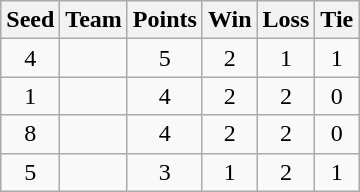<table class=wikitable style=text-align:center>
<tr>
<th>Seed</th>
<th>Team</th>
<th>Points</th>
<th>Win</th>
<th>Loss</th>
<th>Tie</th>
</tr>
<tr>
<td>4</td>
<td align=left></td>
<td>5</td>
<td>2</td>
<td>1</td>
<td>1</td>
</tr>
<tr>
<td>1</td>
<td align=left></td>
<td>4</td>
<td>2</td>
<td>2</td>
<td>0</td>
</tr>
<tr>
<td>8</td>
<td align=left></td>
<td>4</td>
<td>2</td>
<td>2</td>
<td>0</td>
</tr>
<tr>
<td>5</td>
<td align=left></td>
<td>3</td>
<td>1</td>
<td>2</td>
<td>1</td>
</tr>
</table>
